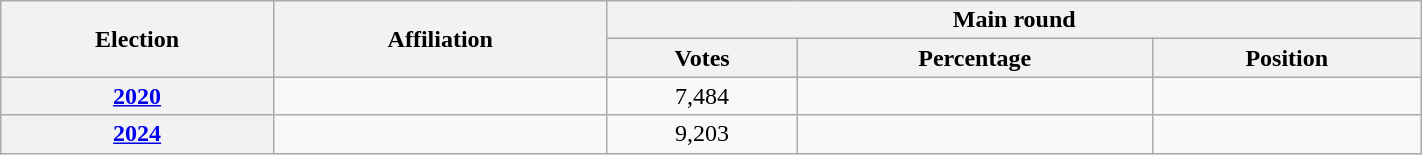<table class=wikitable width=75%>
<tr>
<th rowspan=2>Election</th>
<th rowspan=2>Affiliation</th>
<th colspan=3>Main round</th>
</tr>
<tr>
<th>Votes</th>
<th>Percentage</th>
<th>Position</th>
</tr>
<tr align=center>
<th><a href='#'>2020</a></th>
<td></td>
<td>7,484</td>
<td></td>
<td></td>
</tr>
<tr align=center>
<th><a href='#'>2024</a></th>
<td></td>
<td>9,203</td>
<td></td>
<td></td>
</tr>
</table>
